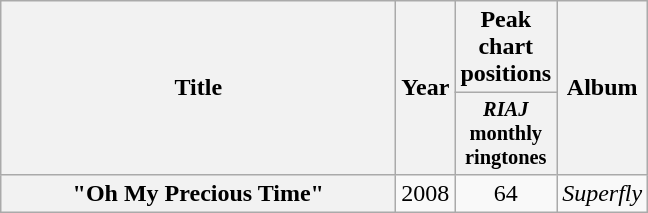<table class="wikitable plainrowheaders" style="text-align:center;">
<tr>
<th scope="col" rowspan="2" style="width:16em;">Title</th>
<th scope="col" rowspan="2">Year</th>
<th scope="col" colspan="1">Peak chart positions</th>
<th scope="col" rowspan="2">Album</th>
</tr>
<tr>
<th style="width:3em;font-size:85%"><em>RIAJ</em><br>monthly<br>ringtones<br></th>
</tr>
<tr>
<th scope="row">"Oh My Precious Time"</th>
<td>2008</td>
<td>64</td>
<td><em>Superfly</em></td>
</tr>
</table>
